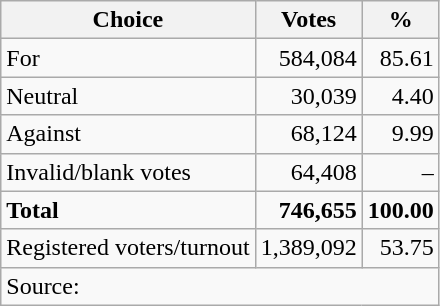<table class=wikitable style=text-align:right>
<tr>
<th>Choice</th>
<th>Votes</th>
<th>%</th>
</tr>
<tr>
<td align=left>For</td>
<td>584,084</td>
<td>85.61</td>
</tr>
<tr>
<td align=left>Neutral</td>
<td>30,039</td>
<td>4.40</td>
</tr>
<tr>
<td align=left>Against</td>
<td>68,124</td>
<td>9.99</td>
</tr>
<tr>
<td align=left>Invalid/blank votes</td>
<td>64,408</td>
<td>–</td>
</tr>
<tr>
<td align=left><strong>Total</strong></td>
<td><strong>746,655</strong></td>
<td><strong>100.00</strong></td>
</tr>
<tr>
<td align=left>Registered voters/turnout</td>
<td>1,389,092</td>
<td>53.75</td>
</tr>
<tr>
<td align=left colspan=3>Source: </td>
</tr>
</table>
